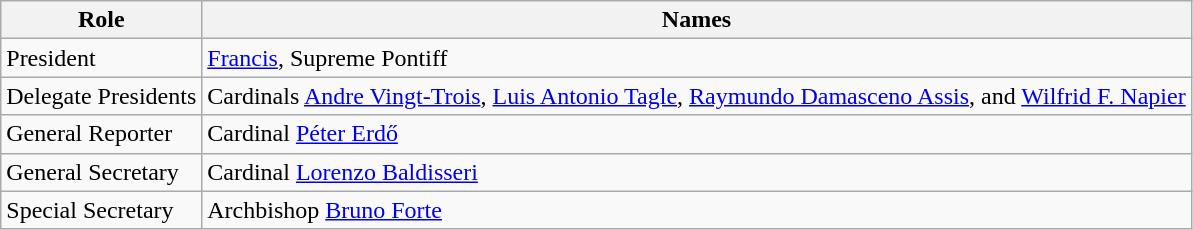<table class="wikitable">
<tr>
<th>Role</th>
<th>Names</th>
</tr>
<tr>
<td>President</td>
<td><a href='#'>Francis</a>, Supreme Pontiff</td>
</tr>
<tr>
<td>Delegate Presidents</td>
<td>Cardinals <a href='#'>Andre Vingt-Trois</a>, <a href='#'>Luis Antonio Tagle</a>, <a href='#'>Raymundo Damasceno Assis</a>, and <a href='#'>Wilfrid F. Napier</a></td>
</tr>
<tr>
<td>General Reporter</td>
<td>Cardinal <a href='#'>Péter Erdő</a></td>
</tr>
<tr>
<td>General Secretary</td>
<td>Cardinal <a href='#'>Lorenzo Baldisseri</a></td>
</tr>
<tr>
<td>Special Secretary</td>
<td>Archbishop <a href='#'>Bruno Forte</a></td>
</tr>
</table>
